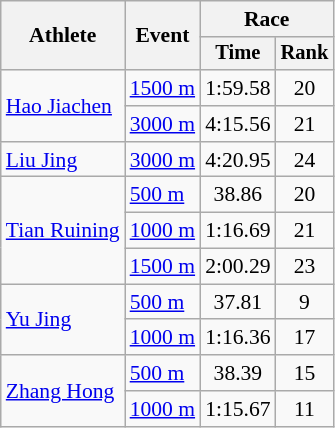<table class="wikitable" style="font-size:90%">
<tr>
<th rowspan=2>Athlete</th>
<th rowspan=2>Event</th>
<th colspan="2">Race</th>
</tr>
<tr style="font-size:95%">
<th>Time</th>
<th>Rank</th>
</tr>
<tr align=center>
<td align=left rowspan=2><a href='#'>Hao Jiachen</a></td>
<td align=left><a href='#'>1500 m</a></td>
<td>1:59.58</td>
<td>20</td>
</tr>
<tr align=center>
<td align=left><a href='#'>3000 m</a></td>
<td>4:15.56</td>
<td>21</td>
</tr>
<tr align=center>
<td align=left><a href='#'>Liu Jing</a></td>
<td align=left><a href='#'>3000 m</a></td>
<td>4:20.95</td>
<td>24</td>
</tr>
<tr align=center>
<td align=left rowspan=3><a href='#'>Tian Ruining</a></td>
<td align=left><a href='#'>500 m</a></td>
<td>38.86</td>
<td>20</td>
</tr>
<tr align=center>
<td align=left><a href='#'>1000 m</a></td>
<td>1:16.69</td>
<td>21</td>
</tr>
<tr align=center>
<td align=left><a href='#'>1500 m</a></td>
<td>2:00.29</td>
<td>23</td>
</tr>
<tr align=center>
<td align=left rowspan=2><a href='#'>Yu Jing</a></td>
<td align=left><a href='#'>500 m</a></td>
<td>37.81</td>
<td>9</td>
</tr>
<tr align=center>
<td align=left><a href='#'>1000 m</a></td>
<td>1:16.36</td>
<td>17</td>
</tr>
<tr align=center>
<td align=left rowspan=2><a href='#'>Zhang Hong</a></td>
<td align=left><a href='#'>500 m</a></td>
<td>38.39</td>
<td>15</td>
</tr>
<tr align=center>
<td align=left><a href='#'>1000 m</a></td>
<td>1:15.67</td>
<td>11</td>
</tr>
</table>
